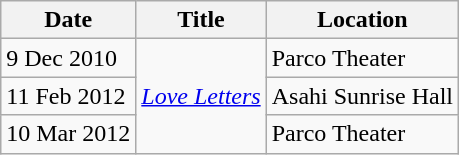<table class="wikitable">
<tr>
<th>Date</th>
<th>Title</th>
<th>Location</th>
</tr>
<tr>
<td>9 Dec 2010</td>
<td rowspan="3"><em><a href='#'>Love Letters</a></em></td>
<td>Parco Theater</td>
</tr>
<tr>
<td>11 Feb 2012</td>
<td>Asahi Sunrise Hall</td>
</tr>
<tr>
<td>10 Mar 2012</td>
<td>Parco Theater</td>
</tr>
</table>
